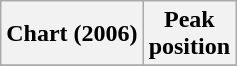<table class="wikitable sortable plainrowheaders" style="text-align:center">
<tr>
<th scope="col">Chart (2006)</th>
<th scope="col">Peak<br>position</th>
</tr>
<tr>
</tr>
</table>
